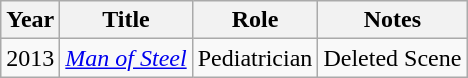<table class="wikitable">
<tr>
<th>Year</th>
<th>Title</th>
<th>Role</th>
<th>Notes</th>
</tr>
<tr>
<td>2013</td>
<td><em><a href='#'>Man of Steel</a></em></td>
<td>Pediatrician</td>
<td>Deleted Scene</td>
</tr>
</table>
